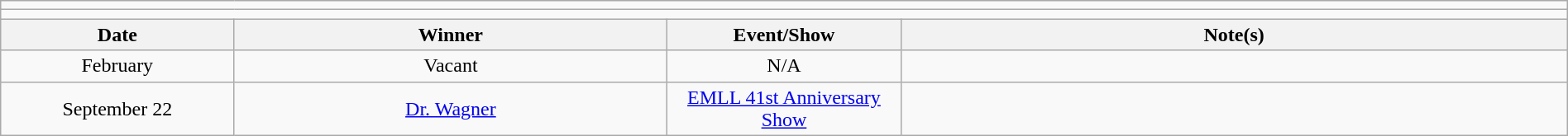<table class="wikitable" style="text-align:center; width:100%;">
<tr>
<td colspan=5></td>
</tr>
<tr>
<td colspan=5><strong></strong></td>
</tr>
<tr>
<th width=14%>Date</th>
<th width=26%>Winner</th>
<th width=14%>Event/Show</th>
<th width=40%>Note(s)</th>
</tr>
<tr>
<td>February</td>
<td>Vacant</td>
<td>N/A</td>
<td></td>
</tr>
<tr>
<td>September 22</td>
<td><a href='#'>Dr. Wagner</a></td>
<td><a href='#'>EMLL 41st Anniversary Show</a></td>
<td></td>
</tr>
</table>
